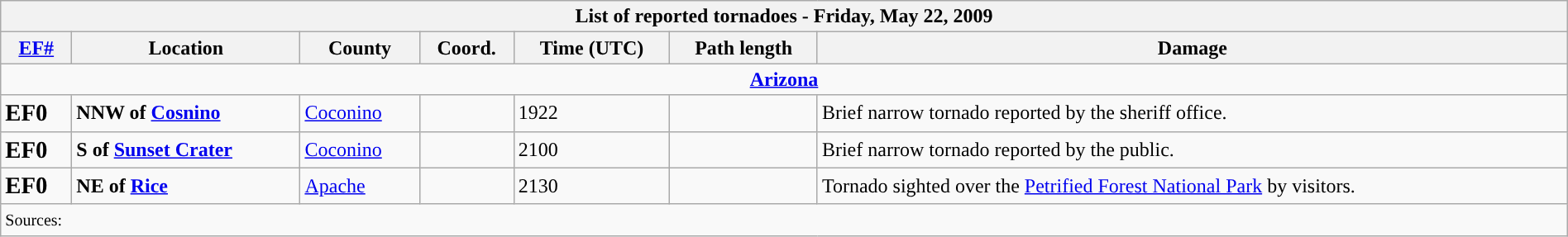<table class="wikitable collapsible" width="100%">
<tr>
<th colspan="7">List of reported tornadoes - Friday, May 22, 2009</th>
</tr>
<tr>
<th><a href='#'>EF#</a></th>
<th>Location</th>
<th>County</th>
<th>Coord.</th>
<th>Time (UTC)</th>
<th>Path length</th>
<th>Damage</th>
</tr>
<tr>
<td colspan="7" align=center><strong><a href='#'>Arizona</a></strong></td>
</tr>
<tr>
<td><big><strong>EF0</strong></big></td>
<td><strong>NNW of <a href='#'>Cosnino</a></strong></td>
<td><a href='#'>Coconino</a></td>
<td></td>
<td>1922</td>
<td></td>
<td>Brief narrow tornado reported by the sheriff office.</td>
</tr>
<tr>
<td><big><strong>EF0</strong></big></td>
<td><strong>S of <a href='#'>Sunset Crater</a></strong></td>
<td><a href='#'>Coconino</a></td>
<td></td>
<td>2100</td>
<td></td>
<td>Brief narrow tornado reported by the public.</td>
</tr>
<tr>
<td><big><strong>EF0</strong></big></td>
<td><strong>NE of <a href='#'>Rice</a></strong></td>
<td><a href='#'>Apache</a></td>
<td></td>
<td>2130</td>
<td></td>
<td>Tornado sighted over the <a href='#'>Petrified Forest National Park</a> by visitors.</td>
</tr>
<tr>
<td colspan="7"><small>Sources: </small></td>
</tr>
</table>
